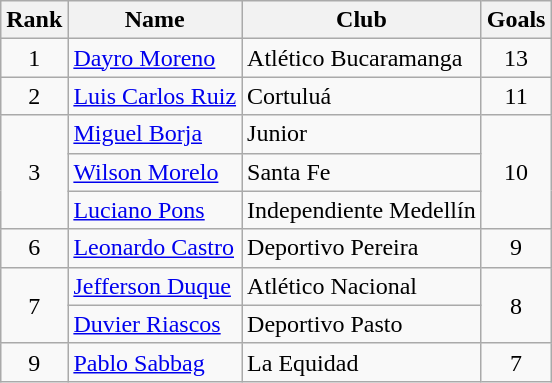<table class="wikitable" border="1">
<tr>
<th>Rank</th>
<th>Name</th>
<th>Club</th>
<th>Goals</th>
</tr>
<tr>
<td align=center>1</td>
<td> <a href='#'>Dayro Moreno</a></td>
<td>Atlético Bucaramanga</td>
<td align=center>13</td>
</tr>
<tr>
<td align=center>2</td>
<td> <a href='#'>Luis Carlos Ruiz</a></td>
<td>Cortuluá</td>
<td align=center>11</td>
</tr>
<tr>
<td rowspan=3 align=center>3</td>
<td> <a href='#'>Miguel Borja</a></td>
<td>Junior</td>
<td rowspan=3 align=center>10</td>
</tr>
<tr>
<td> <a href='#'>Wilson Morelo</a></td>
<td>Santa Fe</td>
</tr>
<tr>
<td> <a href='#'>Luciano Pons</a></td>
<td>Independiente Medellín</td>
</tr>
<tr>
<td align=center>6</td>
<td> <a href='#'>Leonardo Castro</a></td>
<td>Deportivo Pereira</td>
<td align=center>9</td>
</tr>
<tr>
<td rowspan=2 align=center>7</td>
<td> <a href='#'>Jefferson Duque</a></td>
<td>Atlético Nacional</td>
<td rowspan=2 align=center>8</td>
</tr>
<tr>
<td> <a href='#'>Duvier Riascos</a></td>
<td>Deportivo Pasto</td>
</tr>
<tr>
<td align=center>9</td>
<td> <a href='#'>Pablo Sabbag</a></td>
<td>La Equidad</td>
<td align=center>7</td>
</tr>
</table>
